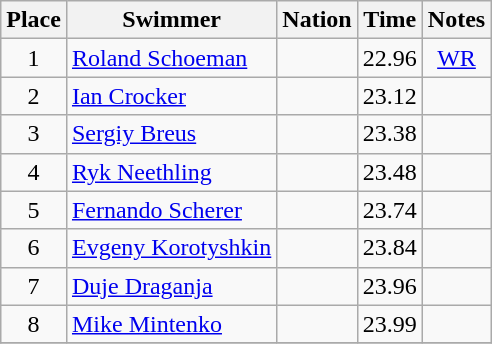<table class="wikitable sortable" style="text-align:center">
<tr>
<th>Place</th>
<th>Swimmer</th>
<th>Nation</th>
<th>Time</th>
<th>Notes</th>
</tr>
<tr>
<td>1</td>
<td align=left><a href='#'>Roland Schoeman</a></td>
<td align=left></td>
<td>22.96</td>
<td><a href='#'>WR</a></td>
</tr>
<tr>
<td>2</td>
<td align=left><a href='#'>Ian Crocker</a></td>
<td align=left></td>
<td>23.12</td>
<td></td>
</tr>
<tr>
<td>3</td>
<td align=left><a href='#'>Sergiy Breus</a></td>
<td align=left></td>
<td>23.38</td>
<td></td>
</tr>
<tr>
<td>4</td>
<td align=left><a href='#'>Ryk Neethling</a></td>
<td align=left></td>
<td>23.48</td>
<td></td>
</tr>
<tr>
<td>5</td>
<td align=left><a href='#'>Fernando Scherer</a></td>
<td align=left></td>
<td>23.74</td>
<td></td>
</tr>
<tr>
<td>6</td>
<td align=left><a href='#'>Evgeny Korotyshkin</a></td>
<td align=left></td>
<td>23.84</td>
<td></td>
</tr>
<tr>
<td>7</td>
<td align=left><a href='#'>Duje Draganja</a></td>
<td align=left></td>
<td>23.96</td>
<td></td>
</tr>
<tr>
<td>8</td>
<td align=left><a href='#'>Mike Mintenko</a></td>
<td align=left></td>
<td>23.99</td>
<td></td>
</tr>
<tr>
</tr>
</table>
